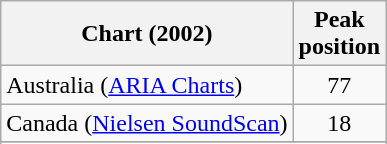<table class="wikitable">
<tr>
<th align="left">Chart (2002)</th>
<th align="left">Peak<br>position</th>
</tr>
<tr>
<td>Australia (<a href='#'>ARIA Charts</a>)</td>
<td align="center">77</td>
</tr>
<tr>
<td>Canada (<a href='#'>Nielsen SoundScan</a>)</td>
<td style="text-align:center;">18</td>
</tr>
<tr>
</tr>
<tr>
</tr>
<tr>
</tr>
</table>
